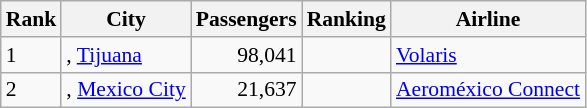<table class="wikitable" style="font-size: 90%" width= align=>
<tr>
<th>Rank</th>
<th>City</th>
<th>Passengers</th>
<th>Ranking</th>
<th>Airline</th>
</tr>
<tr>
<td>1</td>
<td>, <a href='#'>Tijuana</a></td>
<td align="right">98,041</td>
<td align="center"></td>
<td><a href='#'>Volaris</a></td>
</tr>
<tr>
<td>2</td>
<td>, <a href='#'>Mexico City</a></td>
<td align="right">21,637</td>
<td align="center"></td>
<td><a href='#'>Aeroméxico Connect</a></td>
</tr>
</table>
